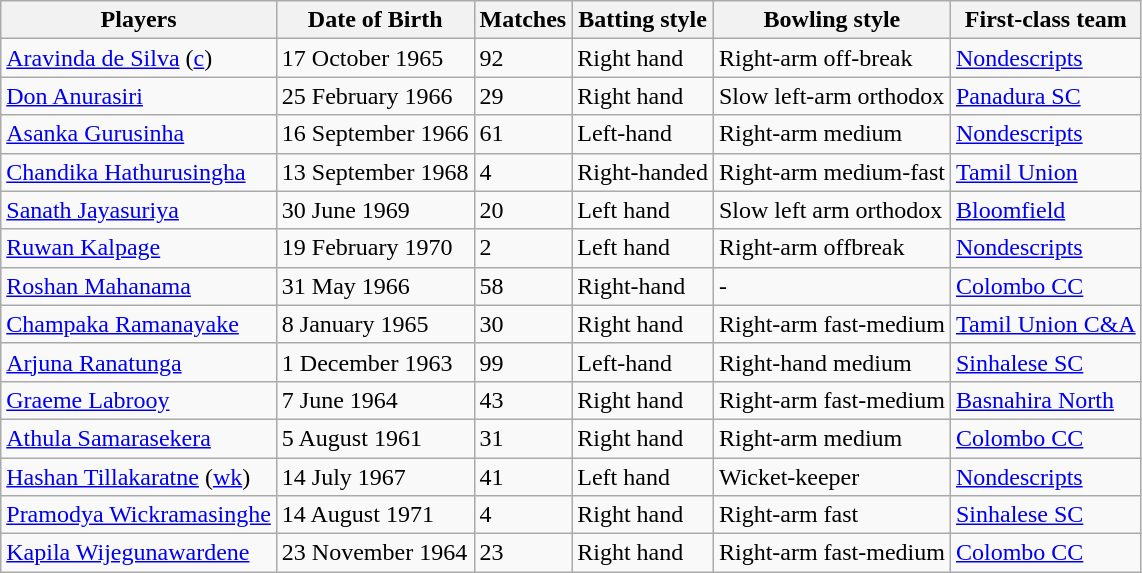<table class="wikitable">
<tr>
<th>Players</th>
<th>Date of Birth</th>
<th>Matches</th>
<th>Batting style</th>
<th>Bowling style</th>
<th>First-class team</th>
</tr>
<tr>
<td><a href='#'>Aravinda de Silva</a> (<a href='#'>c</a>)</td>
<td>17 October 1965</td>
<td>92</td>
<td>Right hand</td>
<td>Right-arm off-break</td>
<td><a href='#'>Nondescripts</a></td>
</tr>
<tr>
<td><a href='#'>Don Anurasiri</a></td>
<td>25 February 1966</td>
<td>29</td>
<td>Right hand</td>
<td>Slow left-arm orthodox</td>
<td> <a href='#'>Panadura SC</a></td>
</tr>
<tr>
<td><a href='#'>Asanka Gurusinha</a></td>
<td>16 September 1966</td>
<td>61</td>
<td>Left-hand</td>
<td>Right-arm medium</td>
<td> <a href='#'>Nondescripts</a></td>
</tr>
<tr>
<td><a href='#'>Chandika Hathurusingha</a></td>
<td>13 September 1968</td>
<td>4</td>
<td>Right-handed</td>
<td>Right-arm medium-fast</td>
<td> <a href='#'>Tamil Union</a></td>
</tr>
<tr>
<td><a href='#'>Sanath Jayasuriya</a></td>
<td>30 June 1969</td>
<td>20</td>
<td>Left hand</td>
<td>Slow left arm orthodox</td>
<td> <a href='#'>Bloomfield</a></td>
</tr>
<tr>
<td><a href='#'>Ruwan Kalpage</a></td>
<td>19 February 1970</td>
<td>2</td>
<td>Left hand</td>
<td>Right-arm offbreak</td>
<td> <a href='#'>Nondescripts</a></td>
</tr>
<tr>
<td><a href='#'>Roshan Mahanama</a></td>
<td>31 May 1966</td>
<td>58</td>
<td>Right-hand</td>
<td>-</td>
<td> <a href='#'>Colombo CC</a></td>
</tr>
<tr>
<td><a href='#'>Champaka Ramanayake</a></td>
<td>8 January 1965</td>
<td>30</td>
<td>Right hand</td>
<td>Right-arm fast-medium</td>
<td> <a href='#'>Tamil Union C&A</a></td>
</tr>
<tr>
<td><a href='#'>Arjuna Ranatunga</a></td>
<td>1 December 1963</td>
<td>99</td>
<td>Left-hand</td>
<td>Right-hand medium</td>
<td> <a href='#'>Sinhalese SC</a></td>
</tr>
<tr>
<td><a href='#'>Graeme Labrooy</a></td>
<td>7 June 1964</td>
<td>43</td>
<td>Right hand</td>
<td>Right-arm fast-medium</td>
<td> <a href='#'>Basnahira North</a></td>
</tr>
<tr>
<td><a href='#'>Athula Samarasekera</a></td>
<td>5 August 1961</td>
<td>31</td>
<td>Right hand</td>
<td>Right-arm medium</td>
<td> <a href='#'>Colombo CC</a></td>
</tr>
<tr>
<td><a href='#'>Hashan Tillakaratne</a> (<a href='#'>wk</a>)</td>
<td>14 July 1967</td>
<td>41</td>
<td>Left hand</td>
<td>Wicket-keeper</td>
<td> <a href='#'>Nondescripts</a></td>
</tr>
<tr>
<td><a href='#'>Pramodya Wickramasinghe</a></td>
<td>14 August 1971</td>
<td>4</td>
<td>Right hand</td>
<td>Right-arm fast</td>
<td> <a href='#'>Sinhalese SC</a></td>
</tr>
<tr>
<td><a href='#'>Kapila Wijegunawardene</a></td>
<td>23 November 1964</td>
<td>23</td>
<td>Right hand</td>
<td>Right-arm fast-medium</td>
<td> <a href='#'>Colombo CC</a></td>
</tr>
</table>
